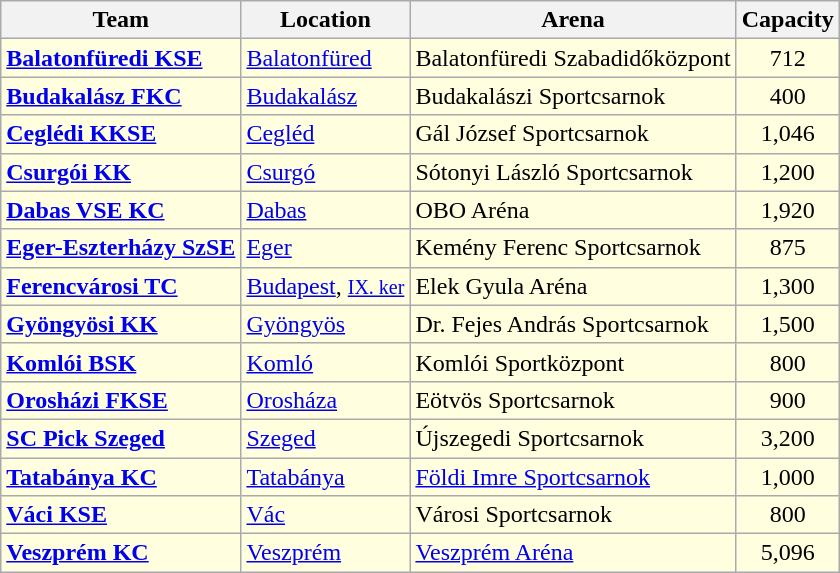<table class="wikitable sortable" style="text-align: left;">
<tr>
<th>Team</th>
<th>Location</th>
<th>Arena</th>
<th>Capacity</th>
</tr>
<tr bgcolor=ffffe0>
<td><strong><a href='#'>Balatonfüredi KSE</a></strong></td>
<td><a href='#'>Balatonfüred</a></td>
<td>Balatonfüredi Szabadidőközpont</td>
<td align="center">712</td>
</tr>
<tr bgcolor=ffffe0>
<td><strong><a href='#'>Budakalász FKC</a></strong></td>
<td><a href='#'>Budakalász</a></td>
<td>Budakalászi Sportcsarnok</td>
<td align="center">400</td>
</tr>
<tr bgcolor=ffffe0>
<td><strong><a href='#'>Ceglédi KKSE</a></strong></td>
<td><a href='#'>Cegléd</a></td>
<td>Gál József Sportcsarnok</td>
<td align="center">1,046</td>
</tr>
<tr bgcolor=ffffe0>
<td><strong><a href='#'>Csurgói KK</a></strong></td>
<td><a href='#'>Csurgó</a></td>
<td>Sótonyi László Sportcsarnok</td>
<td align="center">1,200</td>
</tr>
<tr bgcolor=ffffe0>
<td><strong><a href='#'>Dabas VSE KC</a></strong></td>
<td><a href='#'>Dabas</a></td>
<td>OBO Aréna</td>
<td align="center">1,920</td>
</tr>
<tr bgcolor=ffffe0>
<td><strong><a href='#'>Eger-Eszterházy SzSE</a></strong></td>
<td><a href='#'>Eger</a></td>
<td>Kemény Ferenc Sportcsarnok</td>
<td align="center">875</td>
</tr>
<tr bgcolor=ffffe0>
<td><strong><a href='#'>Ferencvárosi TC</a></strong></td>
<td><a href='#'>Budapest</a>, <small><a href='#'>IX. ker</a></small></td>
<td>Elek Gyula Aréna</td>
<td align="center">1,300</td>
</tr>
<tr bgcolor=ffffe0>
<td><strong><a href='#'>Gyöngyösi KK</a></strong></td>
<td><a href='#'>Gyöngyös</a></td>
<td>Dr. Fejes András Sportcsarnok</td>
<td align="center">1,500</td>
</tr>
<tr bgcolor=ffffe0>
<td><strong><a href='#'>Komlói BSK</a></strong></td>
<td><a href='#'>Komló</a></td>
<td>Komlói Sportközpont</td>
<td align="center">800</td>
</tr>
<tr bgcolor=ffffe0>
<td><strong><a href='#'>Orosházi FKSE</a></strong></td>
<td><a href='#'>Orosháza</a></td>
<td>Eötvös Sportcsarnok</td>
<td align="center">900</td>
</tr>
<tr bgcolor=ffffe0>
<td><strong><a href='#'>SC Pick Szeged</a></strong></td>
<td><a href='#'>Szeged</a></td>
<td>Újszegedi Sportcsarnok</td>
<td align="center">3,200</td>
</tr>
<tr bgcolor=ffffe0>
<td><strong><a href='#'>Tatabánya KC</a></strong></td>
<td><a href='#'>Tatabánya</a></td>
<td><a href='#'>Földi Imre Sportcsarnok</a></td>
<td align="center">1,000</td>
</tr>
<tr bgcolor=ffffe0>
<td><strong><a href='#'>Váci KSE</a></strong></td>
<td><a href='#'>Vác</a></td>
<td>Városi Sportcsarnok</td>
<td align="center">800</td>
</tr>
<tr bgcolor=ffffe0>
<td><strong><a href='#'>Veszprém KC</a></strong></td>
<td><a href='#'>Veszprém</a></td>
<td><a href='#'>Veszprém Aréna</a></td>
<td align="center">5,096</td>
</tr>
</table>
